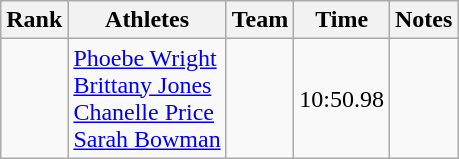<table class="wikitable sortable">
<tr>
<th>Rank</th>
<th>Athletes</th>
<th>Team</th>
<th>Time</th>
<th>Notes</th>
</tr>
<tr>
<td align=center></td>
<td><a href='#'>Phoebe Wright</a><br><a href='#'>Brittany Jones</a><br><a href='#'>Chanelle Price</a><br><a href='#'>Sarah Bowman</a></td>
<td></td>
<td>10:50.98</td>
<td></td>
</tr>
</table>
